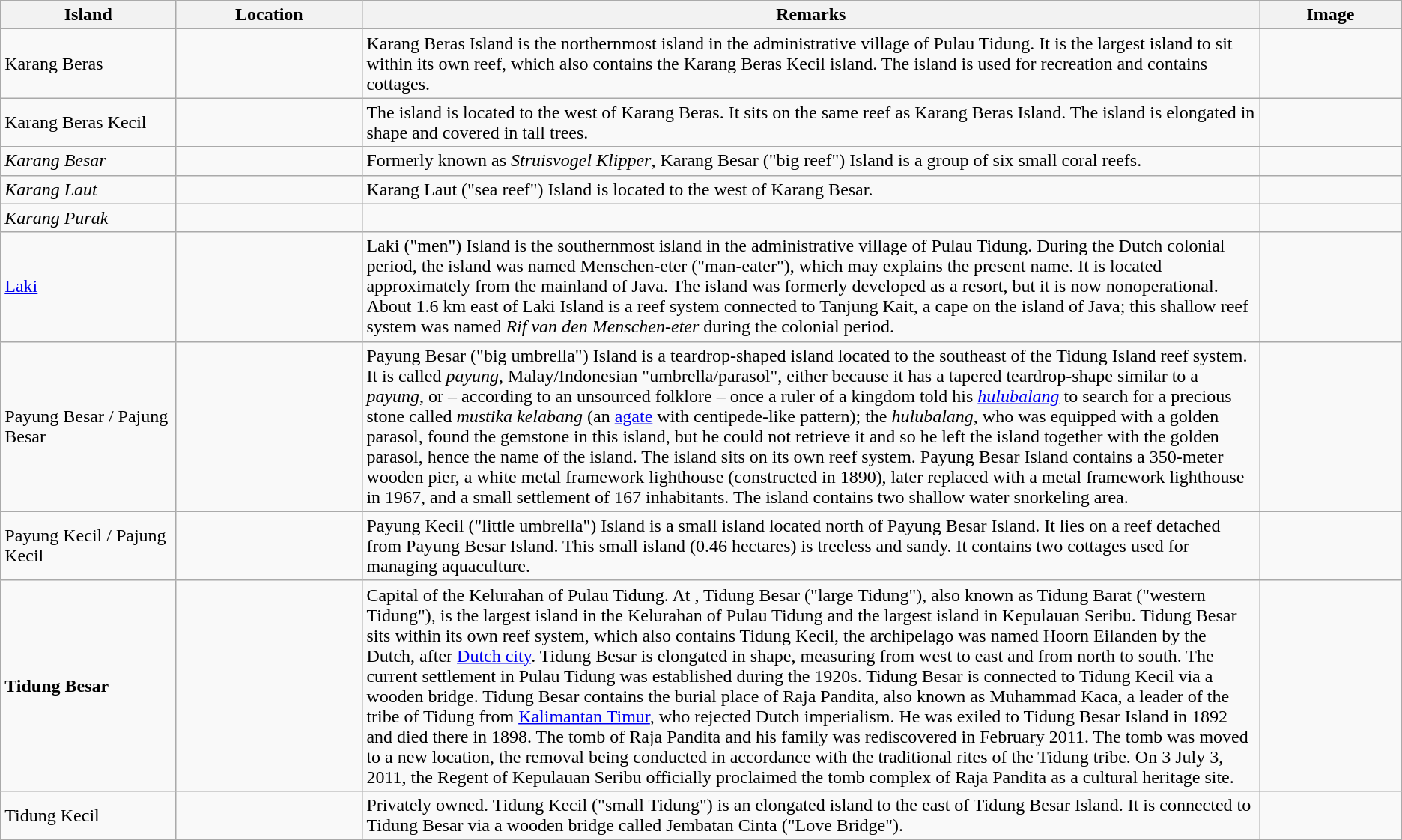<table class="wikitable">
<tr>
<th scope="col" width="150">Island</th>
<th scope="col" width="160">Location</th>
<th scope="col" width="800">Remarks</th>
<th scope="col" width="120">Image</th>
</tr>
<tr>
<td>Karang Beras</td>
<td></td>
<td>Karang Beras Island is the northernmost island in the administrative village of Pulau Tidung. It is the largest island to sit within its own reef, which also contains the Karang Beras Kecil island. The island is used for recreation and contains cottages.</td>
<td></td>
</tr>
<tr>
<td>Karang Beras Kecil</td>
<td></td>
<td>The island is located to the west of Karang Beras. It sits on the same reef as Karang Beras Island. The island is elongated in shape and covered in tall trees.</td>
<td></td>
</tr>
<tr>
<td><em>Karang Besar</em></td>
<td></td>
<td>Formerly known as <em>Struisvogel Klipper</em>, Karang Besar ("big reef") Island is a group of six small coral reefs.</td>
<td></td>
</tr>
<tr>
<td><em>Karang Laut</em></td>
<td></td>
<td>Karang Laut ("sea reef") Island is located  to the west of Karang Besar.</td>
<td></td>
</tr>
<tr>
<td><em>Karang Purak</em></td>
<td></td>
<td></td>
<td></td>
</tr>
<tr>
<td><a href='#'>Laki</a></td>
<td></td>
<td>Laki ("men") Island is the southernmost island in the administrative village of Pulau Tidung. During the Dutch colonial period, the island was named Menschen-eter ("man-eater"), which may explains the present name. It is located approximately  from the mainland of Java. The island was formerly developed as a resort, but it is now nonoperational. About 1.6 km east of Laki Island is a reef system connected to Tanjung Kait, a cape on the island of Java; this shallow reef system was named <em>Rif van den Menschen-eter</em> during the colonial period.</td>
<td></td>
</tr>
<tr>
<td>Payung Besar / Pajung Besar</td>
<td></td>
<td>Payung Besar ("big umbrella") Island is a  teardrop-shaped island located to the southeast of the Tidung Island reef system. It is called <em>payung</em>, Malay/Indonesian "umbrella/parasol", either because it has a tapered teardrop-shape similar to a <em>payung</em>, or – according to an unsourced folklore – once a ruler of a kingdom told his <em><a href='#'>hulubalang</a></em> to search for a precious stone called <em>mustika kelabang</em> (an <a href='#'>agate</a> with centipede-like pattern); the <em>hulubalang</em>, who was equipped with a golden parasol, found the gemstone in this island, but he could not retrieve it and so he left the island together with the golden parasol, hence the name of the island. The island sits on its own reef system. Payung Besar Island contains a 350-meter wooden pier, a  white metal framework lighthouse (constructed in 1890), later replaced with a  metal framework lighthouse in 1967, and a small settlement of 167 inhabitants. The island contains two shallow water snorkeling area.</td>
<td></td>
</tr>
<tr>
<td>Payung Kecil / Pajung Kecil</td>
<td></td>
<td>Payung Kecil ("little umbrella") Island is a small island located  north of Payung Besar Island. It lies on a reef detached from Payung Besar Island. This small island (0.46 hectares) is treeless and sandy. It contains two cottages used for managing aquaculture.</td>
<td></td>
</tr>
<tr>
<td><strong>Tidung Besar</strong></td>
<td></td>
<td>Capital of the Kelurahan of Pulau Tidung. At , Tidung Besar ("large Tidung"), also known as Tidung Barat ("western Tidung"), is the largest island in the Kelurahan of Pulau Tidung and the largest island in Kepulauan Seribu. Tidung Besar sits within its own reef system, which also contains Tidung Kecil, the archipelago was named Hoorn Eilanden by the Dutch, after <a href='#'>Dutch city</a>. Tidung Besar is elongated in shape, measuring  from west to east and  from north to south. The current settlement in Pulau Tidung was established during the 1920s. Tidung Besar is connected to Tidung Kecil via a  wooden bridge. Tidung Besar contains the burial place of Raja Pandita, also known as Muhammad Kaca, a leader of the tribe of Tidung from <a href='#'>Kalimantan Timur</a>, who rejected Dutch imperialism. He was exiled to Tidung Besar Island in 1892 and died there in 1898. The tomb of Raja Pandita and his family was rediscovered in February 2011. The tomb was moved to a new location, the removal being conducted in accordance with the traditional rites of the Tidung tribe. On 3 July 3, 2011, the Regent of Kepulauan Seribu officially proclaimed the tomb complex of Raja Pandita as a cultural heritage site.</td>
<td></td>
</tr>
<tr>
<td>Tidung Kecil</td>
<td></td>
<td>Privately owned. Tidung Kecil ("small Tidung") is an elongated island to the east of Tidung Besar Island. It is connected to Tidung Besar via a  wooden bridge called Jembatan Cinta ("Love Bridge").</td>
<td></td>
</tr>
<tr>
</tr>
</table>
